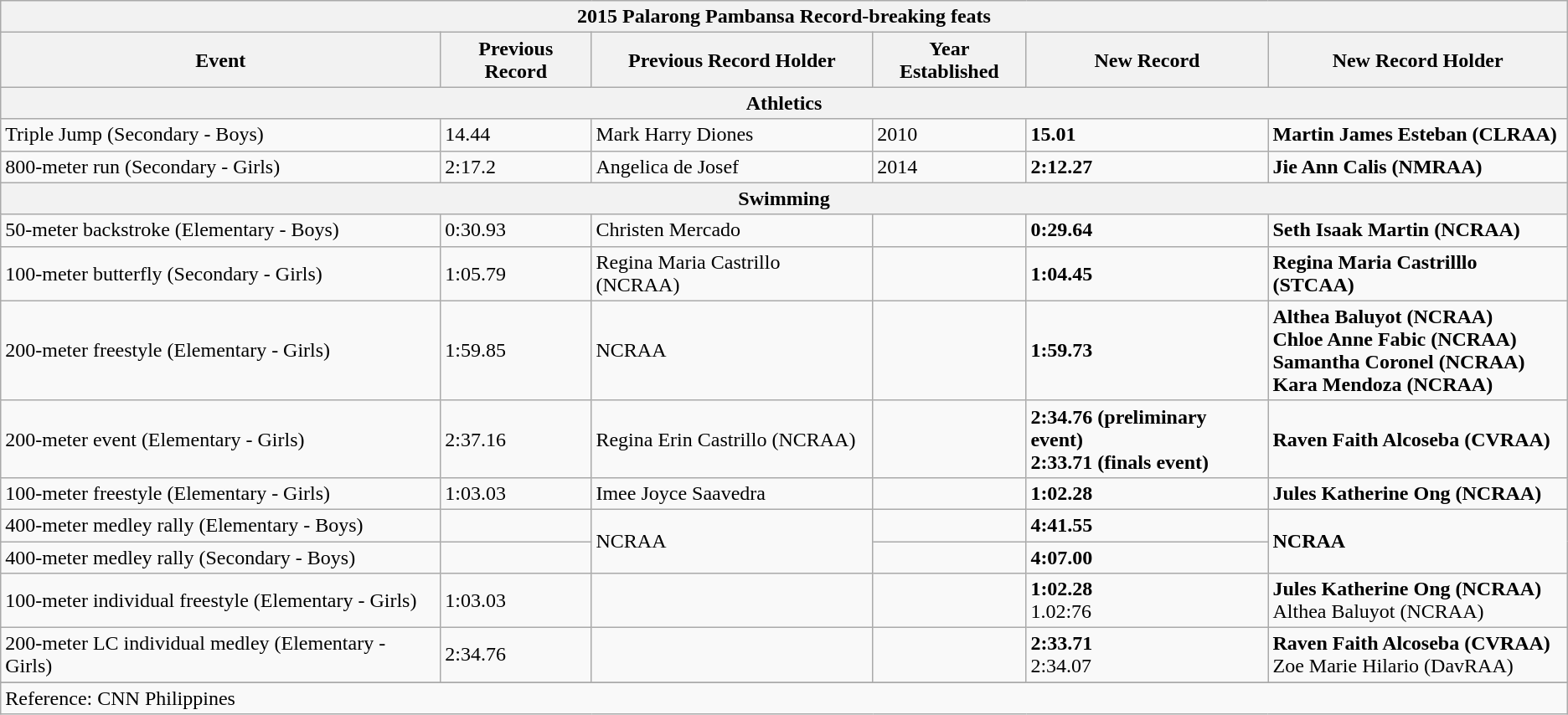<table class="wikitable sortable">
<tr>
<th colspan=6>2015 Palarong Pambansa Record-breaking feats</th>
</tr>
<tr>
<th>Event</th>
<th>Previous Record</th>
<th>Previous Record Holder</th>
<th>Year Established</th>
<th>New Record</th>
<th>New Record Holder</th>
</tr>
<tr>
<th colspan=6>Athletics</th>
</tr>
<tr>
<td>Triple Jump (Secondary - Boys)</td>
<td>14.44</td>
<td>Mark Harry Diones</td>
<td>2010</td>
<td><strong>15.01</strong></td>
<td><strong>Martin James Esteban (CLRAA)</strong></td>
</tr>
<tr>
<td>800-meter run (Secondary - Girls)</td>
<td>2:17.2</td>
<td>Angelica de Josef</td>
<td>2014</td>
<td><strong>2:12.27</strong></td>
<td><strong>Jie Ann Calis (NMRAA)</strong></td>
</tr>
<tr>
<th colspan=6>Swimming</th>
</tr>
<tr>
<td>50-meter backstroke (Elementary - Boys)</td>
<td>0:30.93</td>
<td>Christen Mercado</td>
<td></td>
<td><strong>0:29.64</strong></td>
<td><strong>Seth Isaak Martin (NCRAA)</strong></td>
</tr>
<tr>
<td>100-meter butterfly (Secondary - Girls)</td>
<td>1:05.79</td>
<td>Regina Maria Castrillo (NCRAA)</td>
<td></td>
<td><strong>1:04.45</strong></td>
<td><strong>Regina Maria Castrilllo (STCAA)</strong></td>
</tr>
<tr>
<td>200-meter freestyle (Elementary - Girls)</td>
<td>1:59.85</td>
<td>NCRAA</td>
<td></td>
<td><strong>1:59.73</strong></td>
<td><strong>Althea Baluyot (NCRAA)<br>Chloe Anne Fabic (NCRAA)<br>Samantha Coronel (NCRAA)<br>Kara Mendoza (NCRAA)</strong></td>
</tr>
<tr>
<td>200-meter event (Elementary - Girls)</td>
<td>2:37.16</td>
<td>Regina Erin Castrillo (NCRAA)</td>
<td></td>
<td><strong>2:34.76 (preliminary event)<br>2:33.71 (finals event)</strong></td>
<td><strong>Raven Faith Alcoseba (CVRAA)</strong></td>
</tr>
<tr>
<td>100-meter freestyle (Elementary - Girls)</td>
<td>1:03.03</td>
<td>Imee Joyce Saavedra</td>
<td></td>
<td><strong>1:02.28</strong></td>
<td><strong>Jules Katherine Ong (NCRAA)</strong></td>
</tr>
<tr>
<td>400-meter medley rally (Elementary - Boys)</td>
<td></td>
<td rowspan=2>NCRAA</td>
<td></td>
<td><strong>4:41.55</strong></td>
<td rowspan=2><strong>NCRAA</strong></td>
</tr>
<tr>
<td>400-meter medley rally (Secondary - Boys)</td>
<td></td>
<td></td>
<td><strong>4:07.00</strong></td>
</tr>
<tr>
<td>100-meter individual freestyle (Elementary - Girls)</td>
<td>1:03.03</td>
<td></td>
<td></td>
<td><strong>1:02.28</strong><br>1.02:76</td>
<td><strong>Jules Katherine Ong (NCRAA)</strong><br>Althea Baluyot (NCRAA)</td>
</tr>
<tr>
<td>200-meter LC individual medley (Elementary - Girls)</td>
<td>2:34.76</td>
<td></td>
<td></td>
<td><strong>2:33.71</strong><br>2:34.07</td>
<td><strong>Raven Faith Alcoseba (CVRAA)</strong><br>Zoe Marie Hilario (DavRAA)</td>
</tr>
<tr>
</tr>
<tr align="left">
<td colspan=6>Reference: CNN Philippines</td>
</tr>
</table>
